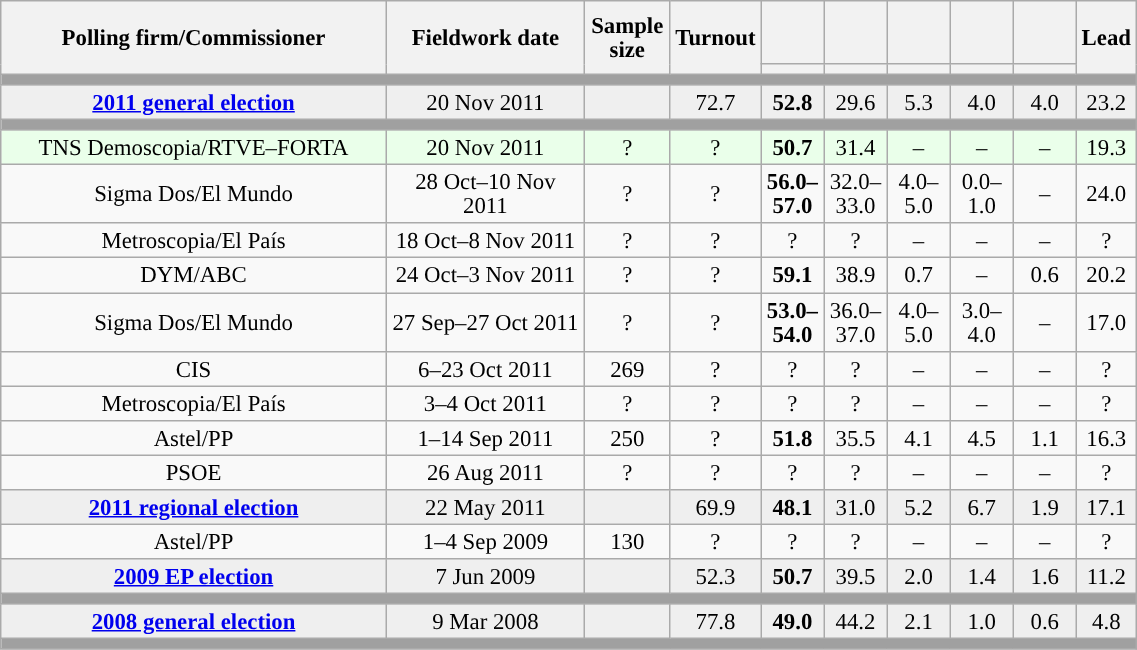<table class="wikitable collapsible collapsed" style="text-align:center; font-size:95%; line-height:16px;">
<tr style="height:42px;">
<th style="width:250px;" rowspan="2">Polling firm/Commissioner</th>
<th style="width:125px;" rowspan="2">Fieldwork date</th>
<th style="width:50px;" rowspan="2">Sample size</th>
<th style="width:45px;" rowspan="2">Turnout</th>
<th style="width:35px;"></th>
<th style="width:35px;"></th>
<th style="width:35px;"></th>
<th style="width:35px;"><br></th>
<th style="width:35px;"></th>
<th style="width:30px;" rowspan="2">Lead</th>
</tr>
<tr>
<th style="color:inherit;background:"></th>
<th style="color:inherit;background:"></th>
<th style="color:inherit;background:"></th>
<th style="color:inherit;background:"></th>
<th style="color:inherit;background:"></th>
</tr>
<tr>
<td colspan="10" style="background:#A0A0A0"></td>
</tr>
<tr style="background:#EFEFEF;">
<td><strong><a href='#'>2011 general election</a></strong></td>
<td>20 Nov 2011</td>
<td></td>
<td>72.7</td>
<td><strong>52.8</strong><br></td>
<td>29.6<br></td>
<td>5.3<br></td>
<td>4.0<br></td>
<td>4.0<br></td>
<td style="background:">23.2</td>
</tr>
<tr>
<td colspan="10" style="background:#A0A0A0"></td>
</tr>
<tr style="background:#EAFFEA;">
<td>TNS Demoscopia/RTVE–FORTA</td>
<td>20 Nov 2011</td>
<td>?</td>
<td>?</td>
<td><strong>50.7</strong><br></td>
<td>31.4<br></td>
<td>–</td>
<td>–</td>
<td>–</td>
<td style="background:">19.3</td>
</tr>
<tr>
<td>Sigma Dos/El Mundo</td>
<td>28 Oct–10 Nov 2011</td>
<td>?</td>
<td>?</td>
<td><strong>56.0–<br>57.0</strong><br></td>
<td>32.0–<br>33.0<br></td>
<td>4.0–<br>5.0<br></td>
<td>0.0–<br>1.0<br></td>
<td>–</td>
<td style="background:">24.0</td>
</tr>
<tr>
<td>Metroscopia/El País</td>
<td>18 Oct–8 Nov 2011</td>
<td>?</td>
<td>?</td>
<td>?<br></td>
<td>?<br></td>
<td>–</td>
<td>–</td>
<td>–</td>
<td style="background:">?</td>
</tr>
<tr>
<td>DYM/ABC</td>
<td>24 Oct–3 Nov 2011</td>
<td>?</td>
<td>?</td>
<td><strong>59.1</strong><br></td>
<td>38.9<br></td>
<td>0.7<br></td>
<td>–</td>
<td>0.6<br></td>
<td style="background:">20.2</td>
</tr>
<tr>
<td>Sigma Dos/El Mundo</td>
<td>27 Sep–27 Oct 2011</td>
<td>?</td>
<td>?</td>
<td><strong>53.0–<br>54.0</strong><br></td>
<td>36.0–<br>37.0<br></td>
<td>4.0–<br>5.0<br></td>
<td>3.0–<br>4.0<br></td>
<td>–</td>
<td style="background:">17.0</td>
</tr>
<tr>
<td>CIS</td>
<td>6–23 Oct 2011</td>
<td>269</td>
<td>?</td>
<td>?<br></td>
<td>?<br></td>
<td>–</td>
<td>–</td>
<td>–</td>
<td style="background:">?</td>
</tr>
<tr>
<td>Metroscopia/El País</td>
<td>3–4 Oct 2011</td>
<td>?</td>
<td>?</td>
<td>?<br></td>
<td>?<br></td>
<td>–</td>
<td>–</td>
<td>–</td>
<td style="background:">?</td>
</tr>
<tr>
<td>Astel/PP</td>
<td>1–14 Sep 2011</td>
<td>250</td>
<td>?</td>
<td><strong>51.8</strong><br></td>
<td>35.5<br></td>
<td>4.1<br></td>
<td>4.5<br></td>
<td>1.1<br></td>
<td style="background:">16.3</td>
</tr>
<tr>
<td>PSOE</td>
<td>26 Aug 2011</td>
<td>?</td>
<td>?</td>
<td>?<br></td>
<td>?<br></td>
<td>–</td>
<td>–</td>
<td>–</td>
<td style="background:">?</td>
</tr>
<tr style="background:#EFEFEF;">
<td><strong><a href='#'>2011 regional election</a></strong></td>
<td>22 May 2011</td>
<td></td>
<td>69.9</td>
<td><strong>48.1</strong><br></td>
<td>31.0<br></td>
<td>5.2<br></td>
<td>6.7<br></td>
<td>1.9<br></td>
<td style="background:">17.1</td>
</tr>
<tr>
<td>Astel/PP</td>
<td>1–4 Sep 2009</td>
<td>130</td>
<td>?</td>
<td>?<br></td>
<td>?<br></td>
<td>–</td>
<td>–</td>
<td>–</td>
<td style="background:">?</td>
</tr>
<tr style="background:#EFEFEF;">
<td><strong><a href='#'>2009 EP election</a></strong></td>
<td>7 Jun 2009</td>
<td></td>
<td>52.3</td>
<td><strong>50.7</strong><br></td>
<td>39.5<br></td>
<td>2.0<br></td>
<td>1.4<br></td>
<td>1.6<br></td>
<td style="background:">11.2</td>
</tr>
<tr>
<td colspan="10" style="background:#A0A0A0"></td>
</tr>
<tr style="background:#EFEFEF;">
<td><strong><a href='#'>2008 general election</a></strong></td>
<td>9 Mar 2008</td>
<td></td>
<td>77.8</td>
<td><strong>49.0</strong><br></td>
<td>44.2<br></td>
<td>2.1<br></td>
<td>1.0<br></td>
<td>0.6<br></td>
<td style="background:">4.8</td>
</tr>
<tr>
<td colspan="10" style="background:#A0A0A0"></td>
</tr>
</table>
